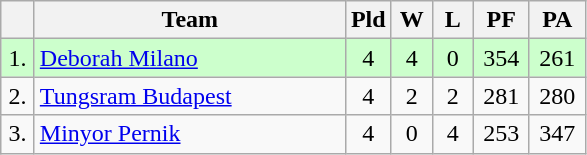<table class=wikitable style="text-align:center">
<tr>
<th width=15></th>
<th width=200>Team</th>
<th width=20>Pld</th>
<th width=20>W</th>
<th width=20>L</th>
<th width=30>PF</th>
<th width=30>PA</th>
</tr>
<tr style="background: #ccffcc;">
<td>1.</td>
<td align=left> <a href='#'>Deborah Milano</a></td>
<td>4</td>
<td>4</td>
<td>0</td>
<td>354</td>
<td>261</td>
</tr>
<tr>
<td>2.</td>
<td align=left> <a href='#'>Tungsram Budapest</a></td>
<td>4</td>
<td>2</td>
<td>2</td>
<td>281</td>
<td>280</td>
</tr>
<tr>
<td>3.</td>
<td align=left> <a href='#'>Minyor Pernik</a></td>
<td>4</td>
<td>0</td>
<td>4</td>
<td>253</td>
<td>347</td>
</tr>
</table>
